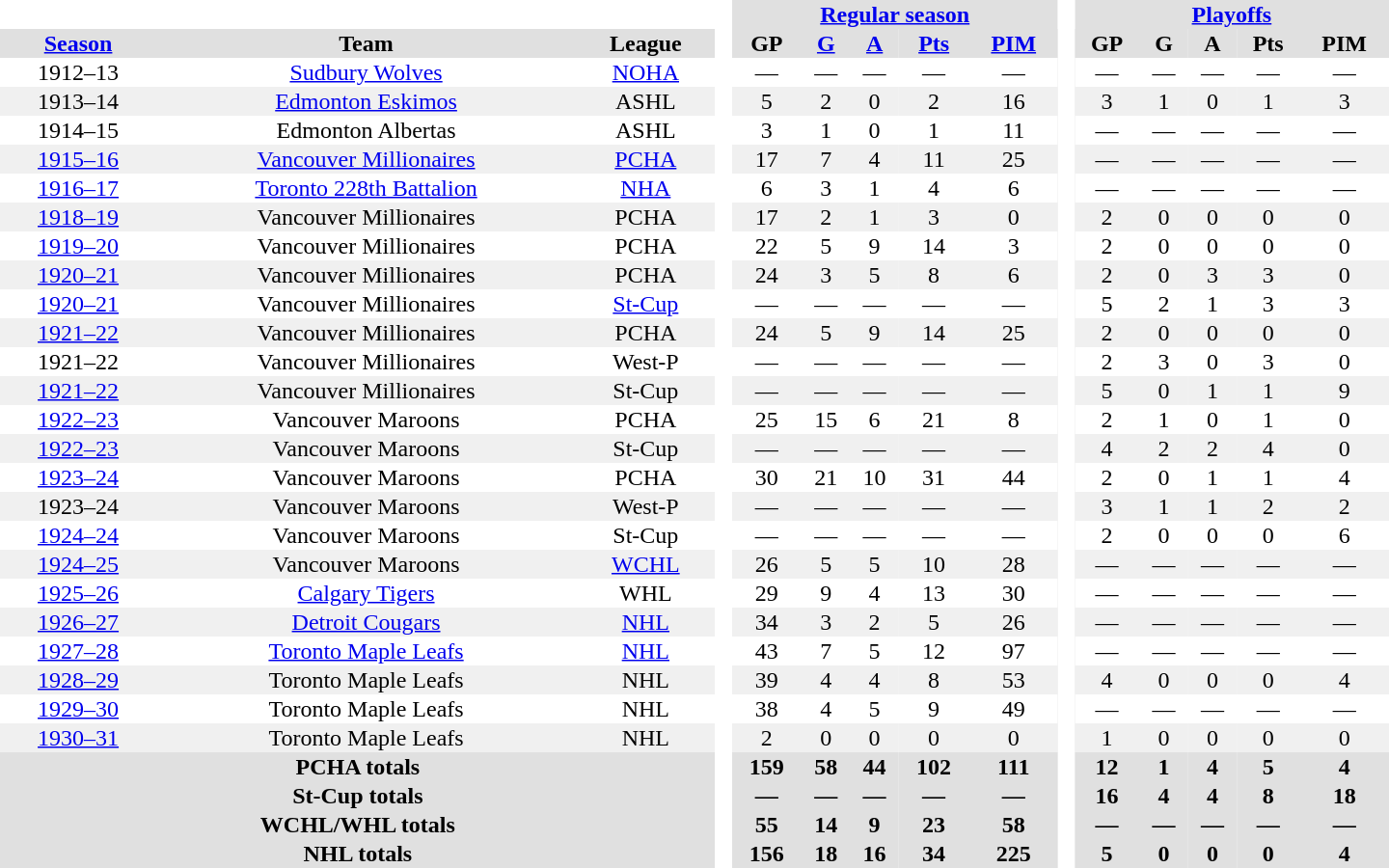<table border="0" cellpadding="1" cellspacing="0" style="text-align:center; width:60em">
<tr bgcolor="#e0e0e0">
<th colspan="3" bgcolor="#ffffff"> </th>
<th rowspan="99" bgcolor="#ffffff"> </th>
<th colspan="5"><a href='#'>Regular season</a></th>
<th rowspan="99" bgcolor="#ffffff"> </th>
<th colspan="5"><a href='#'>Playoffs</a></th>
</tr>
<tr bgcolor="#e0e0e0">
<th><a href='#'>Season</a></th>
<th>Team</th>
<th>League</th>
<th>GP</th>
<th><a href='#'>G</a></th>
<th><a href='#'>A</a></th>
<th><a href='#'>Pts</a></th>
<th><a href='#'>PIM</a></th>
<th>GP</th>
<th>G</th>
<th>A</th>
<th>Pts</th>
<th>PIM</th>
</tr>
<tr>
<td>1912–13</td>
<td><a href='#'>Sudbury Wolves</a></td>
<td><a href='#'>NOHA</a></td>
<td>—</td>
<td>—</td>
<td>—</td>
<td>—</td>
<td>—</td>
<td>—</td>
<td>—</td>
<td>—</td>
<td>—</td>
<td>—</td>
</tr>
<tr bgcolor="#f0f0f0">
<td>1913–14</td>
<td><a href='#'>Edmonton Eskimos</a></td>
<td>ASHL</td>
<td>5</td>
<td>2</td>
<td>0</td>
<td>2</td>
<td>16</td>
<td>3</td>
<td>1</td>
<td>0</td>
<td>1</td>
<td>3</td>
</tr>
<tr>
<td>1914–15</td>
<td>Edmonton Albertas</td>
<td>ASHL</td>
<td>3</td>
<td>1</td>
<td>0</td>
<td>1</td>
<td>11</td>
<td>—</td>
<td>—</td>
<td>—</td>
<td>—</td>
<td>—</td>
</tr>
<tr bgcolor="#f0f0f0">
<td><a href='#'>1915–16</a></td>
<td><a href='#'>Vancouver Millionaires</a></td>
<td><a href='#'>PCHA</a></td>
<td>17</td>
<td>7</td>
<td>4</td>
<td>11</td>
<td>25</td>
<td>—</td>
<td>—</td>
<td>—</td>
<td>—</td>
<td>—</td>
</tr>
<tr>
<td><a href='#'>1916–17</a></td>
<td><a href='#'>Toronto 228th Battalion</a></td>
<td><a href='#'>NHA</a></td>
<td>6</td>
<td>3</td>
<td>1</td>
<td>4</td>
<td>6</td>
<td>—</td>
<td>—</td>
<td>—</td>
<td>—</td>
<td>—</td>
</tr>
<tr bgcolor="#f0f0f0">
<td><a href='#'>1918–19</a></td>
<td>Vancouver Millionaires</td>
<td>PCHA</td>
<td>17</td>
<td>2</td>
<td>1</td>
<td>3</td>
<td>0</td>
<td>2</td>
<td>0</td>
<td>0</td>
<td>0</td>
<td>0</td>
</tr>
<tr>
<td><a href='#'>1919–20</a></td>
<td>Vancouver Millionaires</td>
<td>PCHA</td>
<td>22</td>
<td>5</td>
<td>9</td>
<td>14</td>
<td>3</td>
<td>2</td>
<td>0</td>
<td>0</td>
<td>0</td>
<td>0</td>
</tr>
<tr bgcolor="#f0f0f0">
<td><a href='#'>1920–21</a></td>
<td>Vancouver Millionaires</td>
<td>PCHA</td>
<td>24</td>
<td>3</td>
<td>5</td>
<td>8</td>
<td>6</td>
<td>2</td>
<td>0</td>
<td>3</td>
<td>3</td>
<td>0</td>
</tr>
<tr>
<td><a href='#'>1920–21</a></td>
<td>Vancouver Millionaires</td>
<td><a href='#'>St-Cup</a></td>
<td>—</td>
<td>—</td>
<td>—</td>
<td>—</td>
<td>—</td>
<td>5</td>
<td>2</td>
<td>1</td>
<td>3</td>
<td>3</td>
</tr>
<tr bgcolor="#f0f0f0">
<td><a href='#'>1921–22</a></td>
<td>Vancouver Millionaires</td>
<td>PCHA</td>
<td>24</td>
<td>5</td>
<td>9</td>
<td>14</td>
<td>25</td>
<td>2</td>
<td>0</td>
<td>0</td>
<td>0</td>
<td>0</td>
</tr>
<tr>
<td>1921–22</td>
<td>Vancouver Millionaires</td>
<td>West-P</td>
<td>—</td>
<td>—</td>
<td>—</td>
<td>—</td>
<td>—</td>
<td>2</td>
<td>3</td>
<td>0</td>
<td>3</td>
<td>0</td>
</tr>
<tr bgcolor="#f0f0f0">
<td><a href='#'>1921–22</a></td>
<td>Vancouver Millionaires</td>
<td>St-Cup</td>
<td>—</td>
<td>—</td>
<td>—</td>
<td>—</td>
<td>—</td>
<td>5</td>
<td>0</td>
<td>1</td>
<td>1</td>
<td>9</td>
</tr>
<tr>
<td><a href='#'>1922–23</a></td>
<td>Vancouver Maroons</td>
<td>PCHA</td>
<td>25</td>
<td>15</td>
<td>6</td>
<td>21</td>
<td>8</td>
<td>2</td>
<td>1</td>
<td>0</td>
<td>1</td>
<td>0</td>
</tr>
<tr bgcolor="#f0f0f0">
<td><a href='#'>1922–23</a></td>
<td>Vancouver Maroons</td>
<td>St-Cup</td>
<td>—</td>
<td>—</td>
<td>—</td>
<td>—</td>
<td>—</td>
<td>4</td>
<td>2</td>
<td>2</td>
<td>4</td>
<td>0</td>
</tr>
<tr>
<td><a href='#'>1923–24</a></td>
<td>Vancouver Maroons</td>
<td>PCHA</td>
<td>30</td>
<td>21</td>
<td>10</td>
<td>31</td>
<td>44</td>
<td>2</td>
<td>0</td>
<td>1</td>
<td>1</td>
<td>4</td>
</tr>
<tr bgcolor="#f0f0f0">
<td>1923–24</td>
<td>Vancouver Maroons</td>
<td>West-P</td>
<td>—</td>
<td>—</td>
<td>—</td>
<td>—</td>
<td>—</td>
<td>3</td>
<td>1</td>
<td>1</td>
<td>2</td>
<td>2</td>
</tr>
<tr>
<td><a href='#'>1924–24</a></td>
<td>Vancouver Maroons</td>
<td>St-Cup</td>
<td>—</td>
<td>—</td>
<td>—</td>
<td>—</td>
<td>—</td>
<td>2</td>
<td>0</td>
<td>0</td>
<td>0</td>
<td>6</td>
</tr>
<tr bgcolor="#f0f0f0">
<td><a href='#'>1924–25</a></td>
<td>Vancouver Maroons</td>
<td><a href='#'>WCHL</a></td>
<td>26</td>
<td>5</td>
<td>5</td>
<td>10</td>
<td>28</td>
<td>—</td>
<td>—</td>
<td>—</td>
<td>—</td>
<td>—</td>
</tr>
<tr>
<td><a href='#'>1925–26</a></td>
<td><a href='#'>Calgary Tigers</a></td>
<td>WHL</td>
<td>29</td>
<td>9</td>
<td>4</td>
<td>13</td>
<td>30</td>
<td>—</td>
<td>—</td>
<td>—</td>
<td>—</td>
<td>—</td>
</tr>
<tr bgcolor="#f0f0f0">
<td><a href='#'>1926–27</a></td>
<td><a href='#'>Detroit Cougars</a></td>
<td><a href='#'>NHL</a></td>
<td>34</td>
<td>3</td>
<td>2</td>
<td>5</td>
<td>26</td>
<td>—</td>
<td>—</td>
<td>—</td>
<td>—</td>
<td>—</td>
</tr>
<tr>
<td><a href='#'>1927–28</a></td>
<td><a href='#'>Toronto Maple Leafs</a></td>
<td><a href='#'>NHL</a></td>
<td>43</td>
<td>7</td>
<td>5</td>
<td>12</td>
<td>97</td>
<td>—</td>
<td>—</td>
<td>—</td>
<td>—</td>
<td>—</td>
</tr>
<tr bgcolor="#f0f0f0">
<td><a href='#'>1928–29</a></td>
<td>Toronto Maple Leafs</td>
<td>NHL</td>
<td>39</td>
<td>4</td>
<td>4</td>
<td>8</td>
<td>53</td>
<td>4</td>
<td>0</td>
<td>0</td>
<td>0</td>
<td>4</td>
</tr>
<tr>
<td><a href='#'>1929–30</a></td>
<td>Toronto Maple Leafs</td>
<td>NHL</td>
<td>38</td>
<td>4</td>
<td>5</td>
<td>9</td>
<td>49</td>
<td>—</td>
<td>—</td>
<td>—</td>
<td>—</td>
<td>—</td>
</tr>
<tr bgcolor="#f0f0f0">
<td><a href='#'>1930–31</a></td>
<td>Toronto Maple Leafs</td>
<td>NHL</td>
<td>2</td>
<td>0</td>
<td>0</td>
<td>0</td>
<td>0</td>
<td>1</td>
<td>0</td>
<td>0</td>
<td>0</td>
<td>0</td>
</tr>
<tr bgcolor="#e0e0e0">
<th colspan="3">PCHA totals</th>
<th>159</th>
<th>58</th>
<th>44</th>
<th>102</th>
<th>111</th>
<th>12</th>
<th>1</th>
<th>4</th>
<th>5</th>
<th>4</th>
</tr>
<tr bgcolor="#e0e0e0">
<th colspan="3">St-Cup totals</th>
<th>—</th>
<th>—</th>
<th>—</th>
<th>—</th>
<th>—</th>
<th>16</th>
<th>4</th>
<th>4</th>
<th>8</th>
<th>18</th>
</tr>
<tr bgcolor="#e0e0e0">
<th colspan="3">WCHL/WHL totals</th>
<th>55</th>
<th>14</th>
<th>9</th>
<th>23</th>
<th>58</th>
<th>—</th>
<th>—</th>
<th>—</th>
<th>—</th>
<th>—</th>
</tr>
<tr bgcolor="#e0e0e0">
<th colspan="3">NHL totals</th>
<th>156</th>
<th>18</th>
<th>16</th>
<th>34</th>
<th>225</th>
<th>5</th>
<th>0</th>
<th>0</th>
<th>0</th>
<th>4</th>
</tr>
</table>
